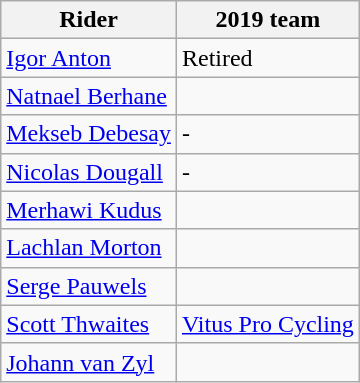<table class="wikitable">
<tr>
<th>Rider</th>
<th>2019 team</th>
</tr>
<tr>
<td><a href='#'>Igor Anton</a></td>
<td>Retired</td>
</tr>
<tr>
<td><a href='#'>Natnael Berhane</a></td>
<td></td>
</tr>
<tr>
<td><a href='#'>Mekseb Debesay</a></td>
<td>-</td>
</tr>
<tr>
<td><a href='#'>Nicolas Dougall</a></td>
<td>-</td>
</tr>
<tr>
<td><a href='#'>Merhawi Kudus</a></td>
<td></td>
</tr>
<tr>
<td><a href='#'>Lachlan Morton</a></td>
<td></td>
</tr>
<tr>
<td><a href='#'>Serge Pauwels</a></td>
<td></td>
</tr>
<tr>
<td><a href='#'>Scott Thwaites</a></td>
<td><a href='#'>Vitus Pro Cycling</a></td>
</tr>
<tr>
<td><a href='#'>Johann van Zyl</a></td>
<td></td>
</tr>
</table>
